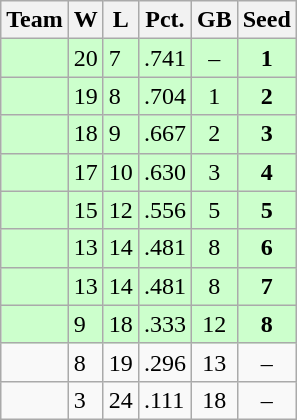<table class=wikitable>
<tr>
<th>Team</th>
<th>W</th>
<th>L</th>
<th>Pct.</th>
<th>GB</th>
<th>Seed</th>
</tr>
<tr bgcolor="#ccffcc">
<td></td>
<td>20</td>
<td>7</td>
<td>.741</td>
<td style="text-align:center;">–</td>
<td style="text-align:center;"><strong>1</strong></td>
</tr>
<tr bgcolor="#ccffcc">
<td></td>
<td>19</td>
<td>8</td>
<td>.704</td>
<td style="text-align:center;">1</td>
<td style="text-align:center;"><strong>2</strong></td>
</tr>
<tr bgcolor="#ccffcc">
<td></td>
<td>18</td>
<td>9</td>
<td>.667</td>
<td style="text-align:center;">2</td>
<td style="text-align:center;"><strong>3</strong></td>
</tr>
<tr bgcolor="#ccffcc">
<td></td>
<td>17</td>
<td>10</td>
<td>.630</td>
<td style="text-align:center;">3</td>
<td style="text-align:center;"><strong>4</strong></td>
</tr>
<tr bgcolor="#ccffcc">
<td></td>
<td>15</td>
<td>12</td>
<td>.556</td>
<td style="text-align:center;">5</td>
<td style="text-align:center;"><strong>5</strong></td>
</tr>
<tr bgcolor="#ccffcc">
<td></td>
<td>13</td>
<td>14</td>
<td>.481</td>
<td style="text-align:center;">8</td>
<td style="text-align:center;"><strong>6</strong></td>
</tr>
<tr bgcolor="#ccffcc">
<td></td>
<td>13</td>
<td>14</td>
<td>.481</td>
<td style="text-align:center;">8</td>
<td style="text-align:center;"><strong>7</strong></td>
</tr>
<tr bgcolor="#ccffcc">
<td></td>
<td>9</td>
<td>18</td>
<td>.333</td>
<td style="text-align:center;">12</td>
<td style="text-align:center;"><strong>8</strong></td>
</tr>
<tr>
<td></td>
<td>8</td>
<td>19</td>
<td>.296</td>
<td style="text-align:center;">13</td>
<td style="text-align:center;">–</td>
</tr>
<tr>
<td></td>
<td>3</td>
<td>24</td>
<td>.111</td>
<td style="text-align:center;">18</td>
<td style="text-align:center;">–</td>
</tr>
</table>
